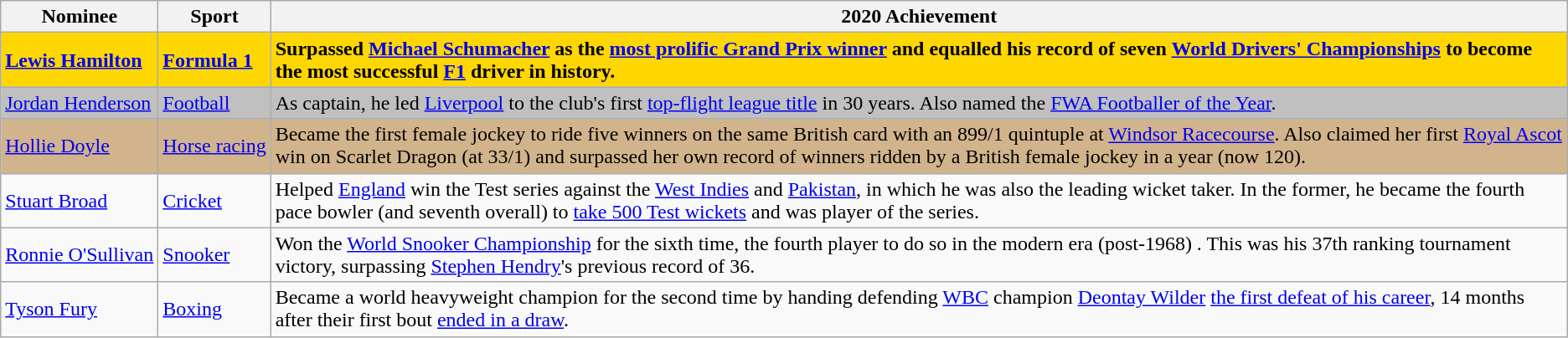<table class="wikitable">
<tr>
<th>Nominee</th>
<th>Sport</th>
<th>2020 Achievement</th>
</tr>
<tr style="font-weight:bold; background:gold;">
<td nowrap><a href='#'>Lewis Hamilton</a></td>
<td nowrap><a href='#'>Formula 1</a></td>
<td>Surpassed <a href='#'>Michael Schumacher</a> as the <a href='#'>most prolific Grand Prix winner</a> and equalled his record of seven <a href='#'>World Drivers' Championships</a> to become the most successful <a href='#'>F1</a> driver in history.</td>
</tr>
<tr style="background:silver;">
<td nowrap><a href='#'>Jordan Henderson</a></td>
<td nowrap><a href='#'>Football</a></td>
<td>As captain, he led <a href='#'>Liverpool</a> to the club's first <a href='#'>top-flight league title</a> in 30 years. Also named the <a href='#'>FWA Footballer of the Year</a>.</td>
</tr>
<tr style="background:tan;">
<td nowrap><a href='#'>Hollie Doyle</a></td>
<td nowrap><a href='#'>Horse racing</a></td>
<td>Became the first female jockey to ride five winners on the same British card with an 899/1 quintuple at <a href='#'>Windsor Racecourse</a>. Also claimed her first <a href='#'>Royal Ascot</a> win on Scarlet Dragon (at 33/1) and surpassed her own record of winners ridden by a British female jockey in a year (now 120).</td>
</tr>
<tr style=>
<td><a href='#'>Stuart Broad</a></td>
<td><a href='#'>Cricket</a></td>
<td>Helped <a href='#'>England</a> win the Test series against the <a href='#'>West Indies</a> and <a href='#'>Pakistan</a>, in which he was also the leading wicket taker. In the former, he became the fourth pace bowler (and seventh overall) to <a href='#'>take 500 Test wickets</a> and was player of the series.</td>
</tr>
<tr style=>
<td nowrap><a href='#'>Ronnie O'Sullivan</a></td>
<td nowrap><a href='#'>Snooker</a></td>
<td>Won the <a href='#'>World Snooker Championship</a> for the sixth time, the fourth player to do so in the modern era (post-1968) . This was his 37th ranking tournament victory, surpassing <a href='#'>Stephen Hendry</a>'s previous record of 36.</td>
</tr>
<tr style=>
<td nowrap><a href='#'>Tyson Fury</a></td>
<td nowrap><a href='#'>Boxing</a></td>
<td>Became a world heavyweight champion for the second time by handing defending <a href='#'>WBC</a> champion <a href='#'>Deontay Wilder</a> <a href='#'>the first defeat of his career</a>, 14 months after their first bout <a href='#'>ended in a draw</a>.</td>
</tr>
</table>
